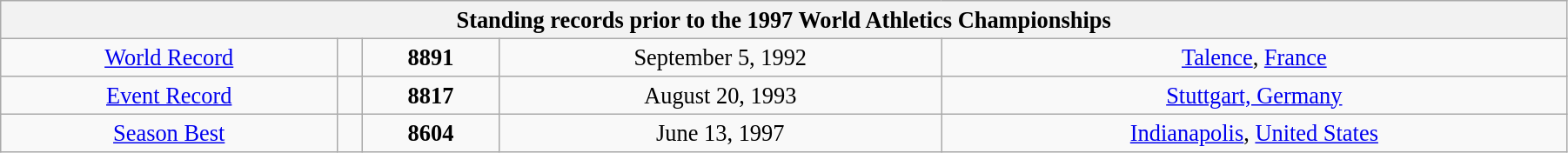<table class="wikitable" style=" text-align:center; font-size:110%;" width="95%">
<tr>
<th colspan="5">Standing records prior to the 1997 World Athletics Championships</th>
</tr>
<tr>
<td><a href='#'>World Record</a></td>
<td></td>
<td><strong>8891</strong></td>
<td>September 5, 1992</td>
<td> <a href='#'>Talence</a>, <a href='#'>France</a></td>
</tr>
<tr>
<td><a href='#'>Event Record</a></td>
<td></td>
<td><strong>8817</strong></td>
<td>August 20, 1993</td>
<td> <a href='#'>Stuttgart, Germany</a></td>
</tr>
<tr>
<td><a href='#'>Season Best</a></td>
<td></td>
<td><strong>8604</strong></td>
<td>June 13, 1997</td>
<td> <a href='#'>Indianapolis</a>, <a href='#'>United States</a></td>
</tr>
</table>
